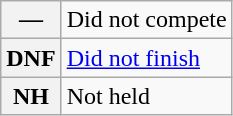<table class="wikitable">
<tr>
<th scope="row">—</th>
<td>Did not compete</td>
</tr>
<tr>
<th scope="row">DNF</th>
<td><a href='#'>Did not finish</a></td>
</tr>
<tr>
<th scope="row">NH</th>
<td>Not held</td>
</tr>
</table>
